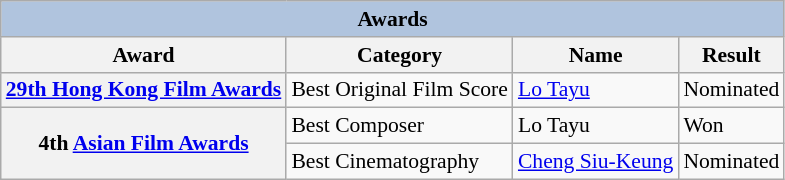<table class="wikitable" style="font-size:90%;">
<tr>
<th colspan="4" style="background:LightSteelBlue;">Awards</th>
</tr>
<tr>
<th>Award</th>
<th>Category</th>
<th>Name</th>
<th>Result</th>
</tr>
<tr>
<th><a href='#'>29th Hong Kong Film Awards</a></th>
<td>Best Original Film Score</td>
<td><a href='#'>Lo Tayu</a></td>
<td>Nominated</td>
</tr>
<tr>
<th rowspan=2>4th <a href='#'>Asian Film Awards</a></th>
<td>Best Composer</td>
<td>Lo Tayu</td>
<td>Won</td>
</tr>
<tr>
<td>Best Cinematography</td>
<td><a href='#'>Cheng Siu-Keung</a></td>
<td>Nominated</td>
</tr>
</table>
